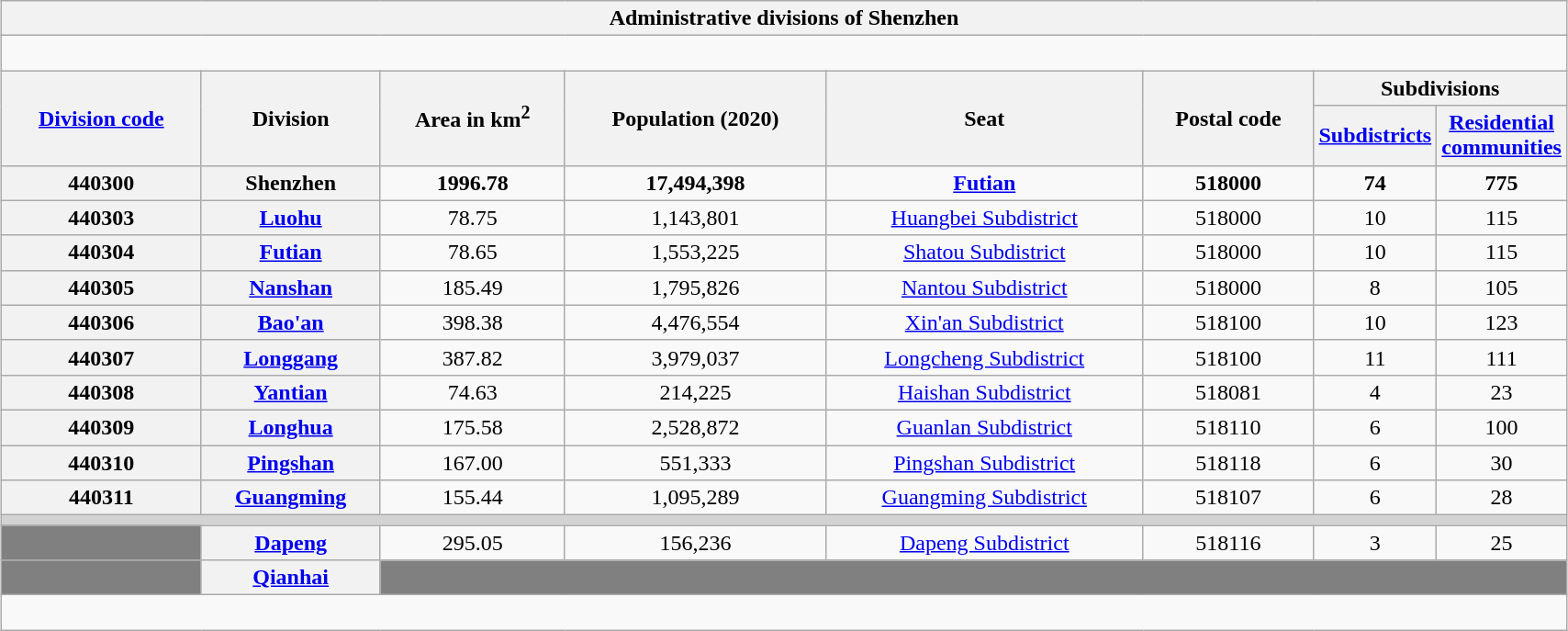<table class="wikitable" style="margin:1em auto 1em auto; width:90%; text-align:center">
<tr>
<th colspan="10"><strong>Administrative divisions of Shenzhen</strong></th>
</tr>
<tr>
<td colspan="10"><div><br>











</div></td>
</tr>
<tr>
<th rowspan="2" scope="col" !><a href='#'>Division code</a></th>
<th rowspan="2" scope="col" !>Division</th>
<th rowspan="2" scope="col" !>Area in km<sup>2</sup></th>
<th rowspan="2" scope="col" !>Population (2020)</th>
<th rowspan="2" scope="col" !>Seat</th>
<th rowspan="2" scope="col" !>Postal code</th>
<th colspan="2" scope="col" !>Subdivisions</th>
</tr>
<tr>
<th scope="col" style="width:45px;" !><a href='#'>Subdistricts</a></th>
<th scope="col" style="width:45px;" !><a href='#'>Residential communities</a></th>
</tr>
<tr style="font-weight: bold">
<th>440300</th>
<th>Shenzhen</th>
<td>1996.78</td>
<td>17,494,398</td>
<td><a href='#'>Futian</a></td>
<td>518000</td>
<td>74</td>
<td>775</td>
</tr>
<tr>
<th>440303</th>
<th><a href='#'>Luohu</a></th>
<td>78.75</td>
<td>1,143,801</td>
<td><a href='#'>Huangbei Subdistrict</a></td>
<td>518000</td>
<td>10</td>
<td>115</td>
</tr>
<tr>
<th>440304</th>
<th><a href='#'>Futian</a></th>
<td>78.65</td>
<td>1,553,225</td>
<td><a href='#'>Shatou Subdistrict</a></td>
<td>518000</td>
<td>10</td>
<td>115</td>
</tr>
<tr>
<th>440305</th>
<th><a href='#'>Nanshan</a></th>
<td>185.49</td>
<td>1,795,826</td>
<td><a href='#'>Nantou Subdistrict</a></td>
<td>518000</td>
<td>8</td>
<td>105</td>
</tr>
<tr>
<th>440306</th>
<th><a href='#'>Bao'an</a></th>
<td>398.38</td>
<td>4,476,554</td>
<td><a href='#'>Xin'an Subdistrict</a></td>
<td>518100</td>
<td>10</td>
<td>123</td>
</tr>
<tr>
<th>440307</th>
<th><a href='#'>Longgang</a></th>
<td>387.82</td>
<td>3,979,037</td>
<td><a href='#'>Longcheng Subdistrict</a></td>
<td>518100</td>
<td>11</td>
<td>111</td>
</tr>
<tr>
<th>440308</th>
<th><a href='#'>Yantian</a></th>
<td>74.63</td>
<td>214,225</td>
<td><a href='#'>Haishan Subdistrict</a></td>
<td>518081</td>
<td>4</td>
<td>23</td>
</tr>
<tr>
<th>440309</th>
<th><a href='#'>Longhua</a></th>
<td>175.58</td>
<td>2,528,872</td>
<td><a href='#'>Guanlan Subdistrict</a></td>
<td>518110</td>
<td>6</td>
<td>100</td>
</tr>
<tr>
<th>440310</th>
<th><a href='#'>Pingshan</a></th>
<td>167.00</td>
<td>551,333</td>
<td><a href='#'>Pingshan Subdistrict</a></td>
<td>518118</td>
<td>6</td>
<td>30</td>
</tr>
<tr>
<th>440311</th>
<th><a href='#'>Guangming</a></th>
<td>155.44</td>
<td>1,095,289</td>
<td><a href='#'>Guangming Subdistrict</a></td>
<td>518107</td>
<td>6</td>
<td>28</td>
</tr>
<tr style="background:lightgrey; height: 2pt">
<td colspan="10"></td>
</tr>
<tr>
<td style="background:gray;"> </td>
<th><a href='#'>Dapeng</a></th>
<td>295.05</td>
<td>156,236</td>
<td><a href='#'>Dapeng Subdistrict</a></td>
<td>518116</td>
<td>3</td>
<td>25</td>
</tr>
<tr>
<td style="background:gray;"> </td>
<th><a href='#'>Qianhai</a></th>
<td colspan="6" style="background:gray;"></td>
</tr>
<tr>
<td colspan="10"><br></td>
</tr>
</table>
